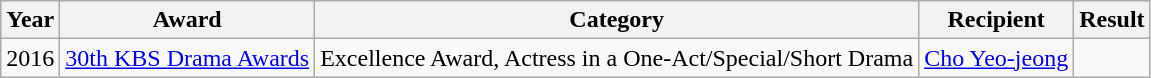<table class="wikitable sortable plainrowheaders" style="text-align:center;">
<tr>
<th>Year</th>
<th>Award</th>
<th>Category</th>
<th>Recipient</th>
<th>Result</th>
</tr>
<tr>
<td>2016</td>
<td><a href='#'>30th KBS Drama Awards</a></td>
<td>Excellence Award, Actress in a One-Act/Special/Short Drama</td>
<td><a href='#'>Cho Yeo-jeong</a></td>
<td></td>
</tr>
</table>
